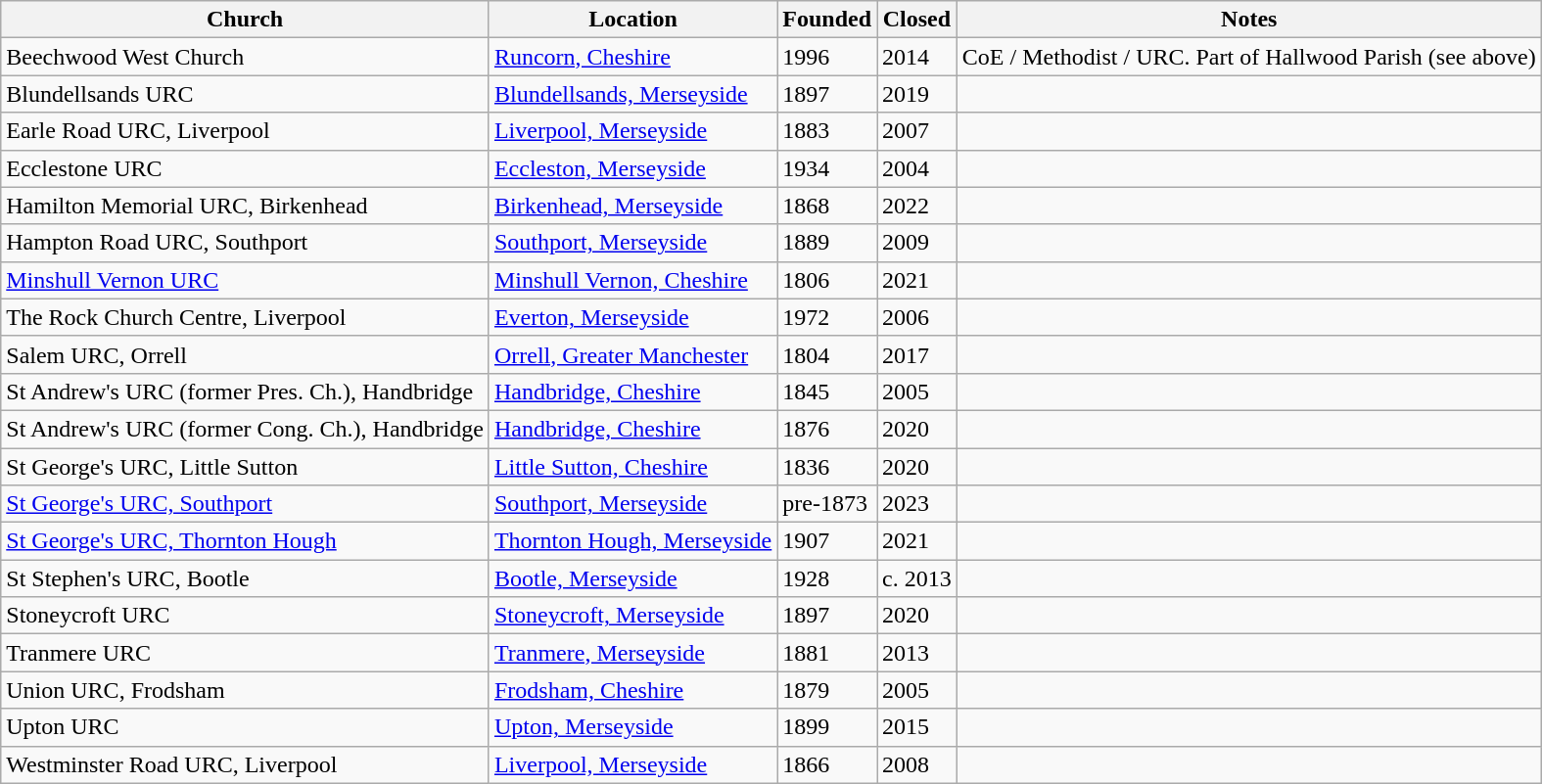<table class="wikitable sortable">
<tr>
<th>Church</th>
<th>Location</th>
<th>Founded</th>
<th>Closed</th>
<th>Notes</th>
</tr>
<tr>
<td>Beechwood West Church</td>
<td><a href='#'>Runcorn, Cheshire</a></td>
<td>1996</td>
<td>2014</td>
<td>CoE / Methodist / URC. Part of Hallwood Parish (see above)</td>
</tr>
<tr>
<td>Blundellsands URC</td>
<td><a href='#'>Blundellsands, Merseyside</a></td>
<td>1897</td>
<td>2019</td>
<td></td>
</tr>
<tr>
<td>Earle Road URC, Liverpool</td>
<td><a href='#'>Liverpool, Merseyside</a></td>
<td>1883</td>
<td>2007</td>
<td></td>
</tr>
<tr>
<td>Ecclestone URC</td>
<td><a href='#'>Eccleston, Merseyside</a></td>
<td>1934</td>
<td>2004</td>
<td></td>
</tr>
<tr>
<td>Hamilton Memorial URC, Birkenhead</td>
<td><a href='#'>Birkenhead, Merseyside</a></td>
<td>1868</td>
<td>2022</td>
<td></td>
</tr>
<tr>
<td>Hampton Road URC, Southport</td>
<td><a href='#'>Southport, Merseyside</a></td>
<td>1889</td>
<td>2009</td>
<td></td>
</tr>
<tr>
<td><a href='#'>Minshull Vernon URC</a></td>
<td><a href='#'>Minshull Vernon, Cheshire</a></td>
<td>1806</td>
<td>2021</td>
<td></td>
</tr>
<tr>
<td>The Rock Church Centre, Liverpool</td>
<td><a href='#'>Everton, Merseyside</a></td>
<td>1972</td>
<td>2006</td>
<td></td>
</tr>
<tr>
<td>Salem URC, Orrell</td>
<td><a href='#'>Orrell, Greater Manchester</a></td>
<td>1804</td>
<td>2017</td>
<td></td>
</tr>
<tr>
<td>St Andrew's URC (former Pres. Ch.), Handbridge</td>
<td><a href='#'>Handbridge, Cheshire</a></td>
<td>1845</td>
<td>2005</td>
<td></td>
</tr>
<tr>
<td>St Andrew's URC (former Cong. Ch.), Handbridge</td>
<td><a href='#'>Handbridge, Cheshire</a></td>
<td>1876</td>
<td>2020</td>
<td></td>
</tr>
<tr>
<td>St George's URC, Little Sutton</td>
<td><a href='#'>Little Sutton, Cheshire</a></td>
<td>1836</td>
<td>2020</td>
<td></td>
</tr>
<tr>
<td><a href='#'>St George's URC, Southport</a></td>
<td><a href='#'>Southport, Merseyside</a></td>
<td>pre-1873</td>
<td>2023</td>
<td></td>
</tr>
<tr>
<td><a href='#'>St George's URC, Thornton Hough</a></td>
<td><a href='#'>Thornton Hough, Merseyside</a></td>
<td>1907</td>
<td>2021</td>
<td></td>
</tr>
<tr>
<td>St Stephen's URC, Bootle</td>
<td><a href='#'>Bootle, Merseyside</a></td>
<td>1928</td>
<td>c. 2013</td>
<td></td>
</tr>
<tr>
<td>Stoneycroft URC</td>
<td><a href='#'>Stoneycroft, Merseyside</a></td>
<td>1897</td>
<td>2020</td>
<td></td>
</tr>
<tr>
<td>Tranmere URC</td>
<td><a href='#'>Tranmere, Merseyside</a></td>
<td>1881</td>
<td>2013</td>
<td></td>
</tr>
<tr>
<td>Union URC, Frodsham</td>
<td><a href='#'>Frodsham, Cheshire</a></td>
<td>1879</td>
<td>2005</td>
<td></td>
</tr>
<tr>
<td>Upton URC</td>
<td><a href='#'>Upton, Merseyside</a></td>
<td>1899</td>
<td>2015</td>
<td></td>
</tr>
<tr>
<td>Westminster Road URC, Liverpool</td>
<td><a href='#'>Liverpool, Merseyside</a></td>
<td>1866</td>
<td>2008</td>
<td></td>
</tr>
</table>
